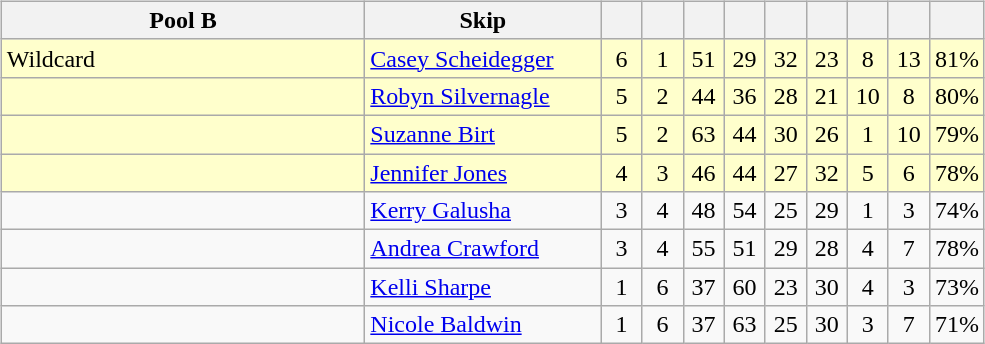<table>
<tr>
<td valign=top width=10%><br><table class=wikitable style="text-align: center;">
<tr>
<th width=235>Pool B</th>
<th width=150>Skip</th>
<th width=20></th>
<th width=20></th>
<th width=20></th>
<th width=20></th>
<th width=20></th>
<th width=20></th>
<th width=20></th>
<th width=20></th>
<th width=20></th>
</tr>
<tr bgcolor=#ffffcc>
<td style="text-align: left;"> Wildcard</td>
<td style="text-align: left;"><a href='#'>Casey Scheidegger</a></td>
<td>6</td>
<td>1</td>
<td>51</td>
<td>29</td>
<td>32</td>
<td>23</td>
<td>8</td>
<td>13</td>
<td>81%</td>
</tr>
<tr bgcolor=#ffffcc>
<td style="text-align: left;"></td>
<td style="text-align: left;"><a href='#'>Robyn Silvernagle</a></td>
<td>5</td>
<td>2</td>
<td>44</td>
<td>36</td>
<td>28</td>
<td>21</td>
<td>10</td>
<td>8</td>
<td>80%</td>
</tr>
<tr bgcolor=#ffffcc>
<td style="text-align: left;"></td>
<td style="text-align: left;"><a href='#'>Suzanne Birt</a></td>
<td>5</td>
<td>2</td>
<td>63</td>
<td>44</td>
<td>30</td>
<td>26</td>
<td>1</td>
<td>10</td>
<td>79%</td>
</tr>
<tr bgcolor=#ffffcc>
<td style="text-align: left;"></td>
<td style="text-align: left;"><a href='#'>Jennifer Jones</a></td>
<td>4</td>
<td>3</td>
<td>46</td>
<td>44</td>
<td>27</td>
<td>32</td>
<td>5</td>
<td>6</td>
<td>78%</td>
</tr>
<tr>
<td style="text-align: left;"></td>
<td style="text-align: left;"><a href='#'>Kerry Galusha</a></td>
<td>3</td>
<td>4</td>
<td>48</td>
<td>54</td>
<td>25</td>
<td>29</td>
<td>1</td>
<td>3</td>
<td>74%</td>
</tr>
<tr>
<td style="text-align: left;"></td>
<td style="text-align: left;"><a href='#'>Andrea Crawford</a></td>
<td>3</td>
<td>4</td>
<td>55</td>
<td>51</td>
<td>29</td>
<td>28</td>
<td>4</td>
<td>7</td>
<td>78%</td>
</tr>
<tr>
<td style="text-align: left;"></td>
<td style="text-align: left;"><a href='#'>Kelli Sharpe</a></td>
<td>1</td>
<td>6</td>
<td>37</td>
<td>60</td>
<td>23</td>
<td>30</td>
<td>4</td>
<td>3</td>
<td>73%</td>
</tr>
<tr>
<td style="text-align: left;"></td>
<td style="text-align: left;"><a href='#'>Nicole Baldwin</a></td>
<td>1</td>
<td>6</td>
<td>37</td>
<td>63</td>
<td>25</td>
<td>30</td>
<td>3</td>
<td>7</td>
<td>71%</td>
</tr>
</table>
</td>
</tr>
</table>
